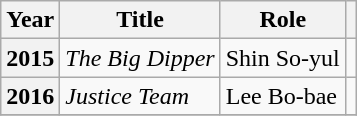<table class="wikitable plainrowheaders">
<tr>
<th scope="col">Year</th>
<th scope="col">Title</th>
<th scope="col">Role</th>
<th scope="col" class="unsortable"></th>
</tr>
<tr>
<th scope="row">2015</th>
<td><em>The Big Dipper</em></td>
<td>Shin So-yul</td>
<td></td>
</tr>
<tr>
<th scope="row">2016</th>
<td><em>Justice Team </em></td>
<td>Lee Bo-bae</td>
<td></td>
</tr>
<tr>
</tr>
</table>
